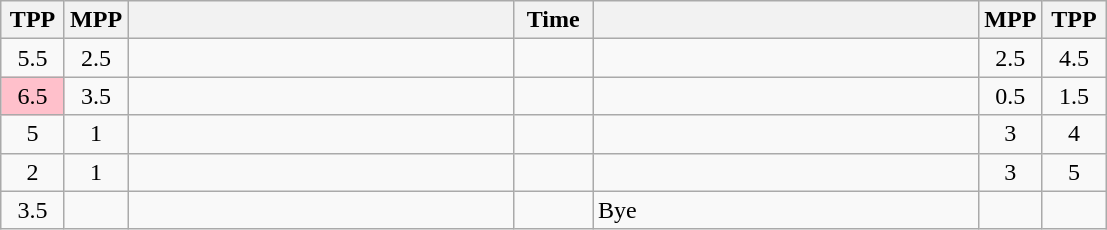<table class="wikitable" style="text-align: center;" |>
<tr>
<th width="35">TPP</th>
<th width="35">MPP</th>
<th width="250"></th>
<th width="45">Time</th>
<th width="250"></th>
<th width="35">MPP</th>
<th width="35">TPP</th>
</tr>
<tr>
<td>5.5</td>
<td>2.5</td>
<td style="text-align:left;"></td>
<td></td>
<td style="text-align:left;"></td>
<td>2.5</td>
<td>4.5</td>
</tr>
<tr>
<td bgcolor=pink>6.5</td>
<td>3.5</td>
<td style="text-align:left;"></td>
<td></td>
<td style="text-align:left;"><strong></strong></td>
<td>0.5</td>
<td>1.5</td>
</tr>
<tr>
<td>5</td>
<td>1</td>
<td style="text-align:left;"><strong></strong></td>
<td></td>
<td style="text-align:left;"></td>
<td>3</td>
<td>4</td>
</tr>
<tr>
<td>2</td>
<td>1</td>
<td style="text-align:left;"><strong></strong></td>
<td></td>
<td style="text-align:left;"></td>
<td>3</td>
<td>5</td>
</tr>
<tr>
<td>3.5</td>
<td></td>
<td style="text-align:left;"><strong></strong></td>
<td></td>
<td style="text-align:left;">Bye</td>
<td></td>
<td></td>
</tr>
</table>
